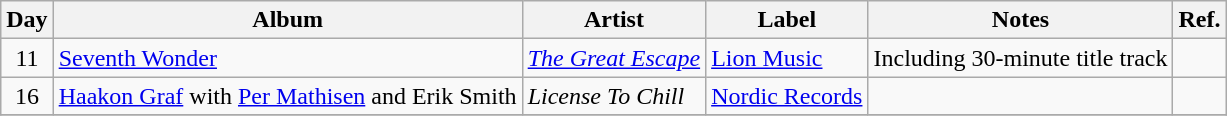<table class="wikitable">
<tr>
<th>Day</th>
<th>Album</th>
<th>Artist</th>
<th>Label</th>
<th>Notes</th>
<th>Ref.</th>
</tr>
<tr>
<td rowspan="1" style="text-align:center;">11</td>
<td><a href='#'>Seventh Wonder</a></td>
<td><em><a href='#'>The Great Escape</a></em></td>
<td><a href='#'>Lion Music</a></td>
<td>Including 30-minute title track</td>
<td></td>
</tr>
<tr>
<td rowspan="1" style="text-align:center;">16</td>
<td><a href='#'>Haakon Graf</a> with <a href='#'>Per Mathisen</a> and Erik Smith</td>
<td><em>License To Chill</em></td>
<td><a href='#'>Nordic Records</a></td>
<td></td>
<td></td>
</tr>
<tr>
</tr>
</table>
